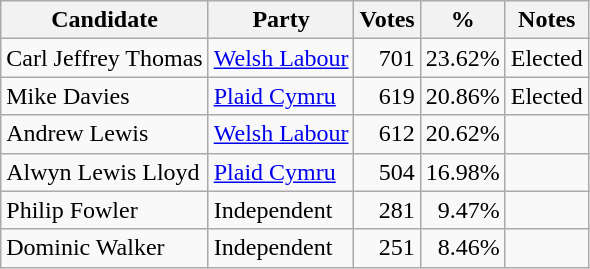<table class=wikitable style=text-align:right>
<tr>
<th>Candidate</th>
<th>Party</th>
<th>Votes</th>
<th>%</th>
<th>Notes</th>
</tr>
<tr>
<td align=left>Carl Jeffrey Thomas</td>
<td align=left><a href='#'>Welsh Labour</a></td>
<td>701</td>
<td>23.62%</td>
<td align=left>Elected</td>
</tr>
<tr>
<td align=left>Mike Davies</td>
<td align=left><a href='#'>Plaid Cymru</a></td>
<td>619</td>
<td>20.86%</td>
<td align=left>Elected</td>
</tr>
<tr>
<td align=left>Andrew Lewis</td>
<td align=left><a href='#'>Welsh Labour</a></td>
<td>612</td>
<td>20.62%</td>
<td></td>
</tr>
<tr>
<td align=left>Alwyn Lewis Lloyd</td>
<td align=left><a href='#'>Plaid Cymru</a></td>
<td>504</td>
<td>16.98%</td>
<td></td>
</tr>
<tr>
<td align=left>Philip Fowler</td>
<td align=left>Independent</td>
<td>281</td>
<td>9.47%</td>
<td></td>
</tr>
<tr>
<td align=left>Dominic Walker</td>
<td align=left>Independent</td>
<td>251</td>
<td>8.46%</td>
<td></td>
</tr>
</table>
